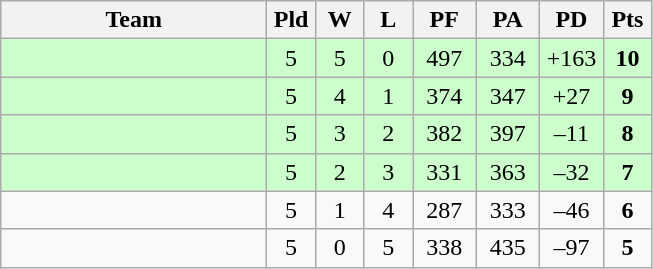<table class="wikitable" style="text-align:center;">
<tr>
<th width=170>Team</th>
<th width=25>Pld</th>
<th width=25>W</th>
<th width=25>L</th>
<th width=35>PF</th>
<th width=35>PA</th>
<th width=35>PD</th>
<th width=25>Pts</th>
</tr>
<tr bgcolor=ccffcc>
<td align="left"></td>
<td>5</td>
<td>5</td>
<td>0</td>
<td>497</td>
<td>334</td>
<td>+163</td>
<td><strong>10</strong></td>
</tr>
<tr bgcolor=ccffcc>
<td align="left"></td>
<td>5</td>
<td>4</td>
<td>1</td>
<td>374</td>
<td>347</td>
<td>+27</td>
<td><strong>9</strong></td>
</tr>
<tr bgcolor=ccffcc>
<td align="left"></td>
<td>5</td>
<td>3</td>
<td>2</td>
<td>382</td>
<td>397</td>
<td>–11</td>
<td><strong>8</strong></td>
</tr>
<tr bgcolor=ccffcc>
<td align="left"></td>
<td>5</td>
<td>2</td>
<td>3</td>
<td>331</td>
<td>363</td>
<td>–32</td>
<td><strong>7</strong></td>
</tr>
<tr>
<td align="left"></td>
<td>5</td>
<td>1</td>
<td>4</td>
<td>287</td>
<td>333</td>
<td>–46</td>
<td><strong>6</strong></td>
</tr>
<tr>
<td align="left"></td>
<td>5</td>
<td>0</td>
<td>5</td>
<td>338</td>
<td>435</td>
<td>–97</td>
<td><strong>5</strong></td>
</tr>
</table>
